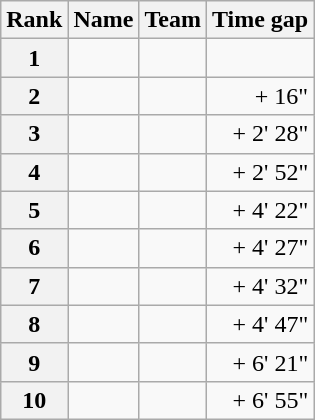<table class="wikitable">
<tr>
<th scope="col">Rank</th>
<th scope="col">Name</th>
<th scope="col">Team</th>
<th scope="col">Time gap</th>
</tr>
<tr>
<th scope="row">1</th>
<td></td>
<td></td>
<td style="text-align:right;"></td>
</tr>
<tr>
<th scope="row">2</th>
<td></td>
<td></td>
<td style="text-align:right;">+ 16"</td>
</tr>
<tr>
<th scope="row">3</th>
<td></td>
<td></td>
<td style="text-align:right;">+ 2' 28"</td>
</tr>
<tr>
<th scope="row">4</th>
<td></td>
<td></td>
<td style="text-align:right;">+ 2' 52"</td>
</tr>
<tr>
<th scope="row">5</th>
<td></td>
<td></td>
<td style="text-align:right;">+ 4' 22"</td>
</tr>
<tr>
<th scope="row">6</th>
<td></td>
<td></td>
<td style="text-align:right;">+ 4' 27"</td>
</tr>
<tr>
<th scope="row">7</th>
<td></td>
<td></td>
<td style="text-align:right;">+ 4' 32"</td>
</tr>
<tr>
<th scope="row">8</th>
<td></td>
<td></td>
<td style="text-align:right;">+ 4' 47"</td>
</tr>
<tr>
<th scope="row">9</th>
<td></td>
<td></td>
<td style="text-align:right;">+ 6' 21"</td>
</tr>
<tr>
<th scope="row">10</th>
<td></td>
<td></td>
<td style="text-align:right;">+ 6' 55"</td>
</tr>
</table>
